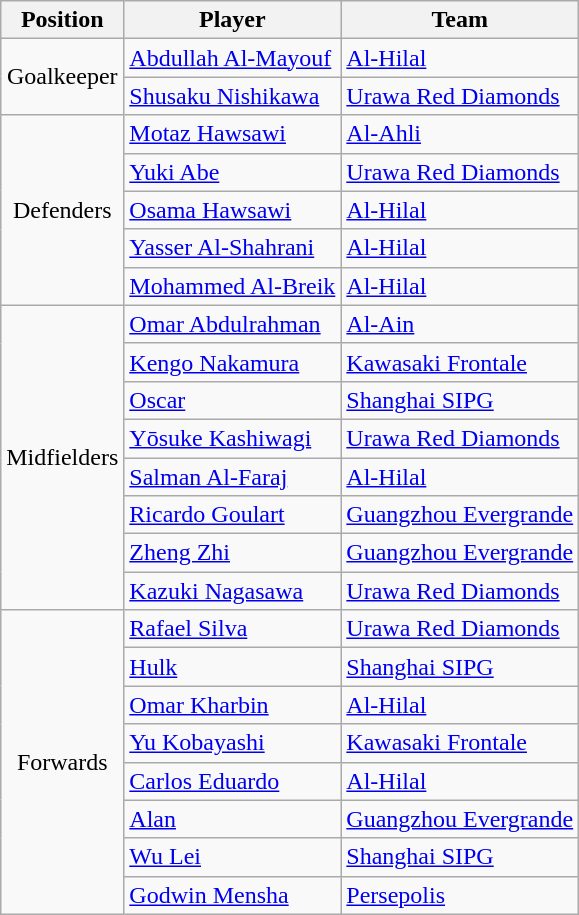<table class="wikitable">
<tr>
<th>Position</th>
<th>Player</th>
<th>Team</th>
</tr>
<tr>
<td rowspan="2" align=center>Goalkeeper</td>
<td> <a href='#'>Abdullah Al-Mayouf</a></td>
<td> <a href='#'>Al-Hilal</a></td>
</tr>
<tr>
<td> <a href='#'>Shusaku Nishikawa</a></td>
<td> <a href='#'>Urawa Red Diamonds</a></td>
</tr>
<tr>
<td align=center rowspan=5>Defenders</td>
<td> <a href='#'>Motaz Hawsawi</a></td>
<td> <a href='#'>Al-Ahli</a></td>
</tr>
<tr>
<td> <a href='#'>Yuki Abe</a></td>
<td> <a href='#'>Urawa Red Diamonds</a></td>
</tr>
<tr>
<td> <a href='#'>Osama Hawsawi</a></td>
<td> <a href='#'>Al-Hilal</a></td>
</tr>
<tr>
<td> <a href='#'>Yasser Al-Shahrani</a></td>
<td> <a href='#'>Al-Hilal</a></td>
</tr>
<tr>
<td> <a href='#'>Mohammed Al-Breik</a></td>
<td> <a href='#'>Al-Hilal</a></td>
</tr>
<tr>
<td align=center rowspan=8>Midfielders</td>
<td> <a href='#'>Omar Abdulrahman</a></td>
<td> <a href='#'>Al-Ain</a></td>
</tr>
<tr>
<td> <a href='#'>Kengo Nakamura</a></td>
<td> <a href='#'>Kawasaki Frontale</a></td>
</tr>
<tr>
<td> <a href='#'>Oscar</a></td>
<td> <a href='#'>Shanghai SIPG</a></td>
</tr>
<tr>
<td> <a href='#'>Yōsuke Kashiwagi</a></td>
<td> <a href='#'>Urawa Red Diamonds</a></td>
</tr>
<tr>
<td> <a href='#'>Salman Al-Faraj</a></td>
<td> <a href='#'>Al-Hilal</a></td>
</tr>
<tr>
<td> <a href='#'>Ricardo Goulart</a></td>
<td> <a href='#'>Guangzhou Evergrande</a></td>
</tr>
<tr>
<td> <a href='#'>Zheng Zhi</a></td>
<td> <a href='#'>Guangzhou Evergrande</a></td>
</tr>
<tr>
<td> <a href='#'>Kazuki Nagasawa</a></td>
<td> <a href='#'>Urawa Red Diamonds</a></td>
</tr>
<tr>
<td align=center rowspan=8>Forwards</td>
<td> <a href='#'>Rafael Silva</a></td>
<td> <a href='#'>Urawa Red Diamonds</a></td>
</tr>
<tr>
<td> <a href='#'>Hulk</a></td>
<td> <a href='#'>Shanghai SIPG</a></td>
</tr>
<tr>
<td> <a href='#'>Omar Kharbin</a></td>
<td> <a href='#'>Al-Hilal</a></td>
</tr>
<tr>
<td> <a href='#'>Yu Kobayashi</a></td>
<td> <a href='#'>Kawasaki Frontale</a></td>
</tr>
<tr>
<td> <a href='#'>Carlos Eduardo</a></td>
<td> <a href='#'>Al-Hilal</a></td>
</tr>
<tr>
<td> <a href='#'>Alan</a></td>
<td> <a href='#'>Guangzhou Evergrande</a></td>
</tr>
<tr>
<td> <a href='#'>Wu Lei</a></td>
<td> <a href='#'>Shanghai SIPG</a></td>
</tr>
<tr>
<td> <a href='#'>Godwin Mensha</a></td>
<td> <a href='#'>Persepolis</a></td>
</tr>
</table>
